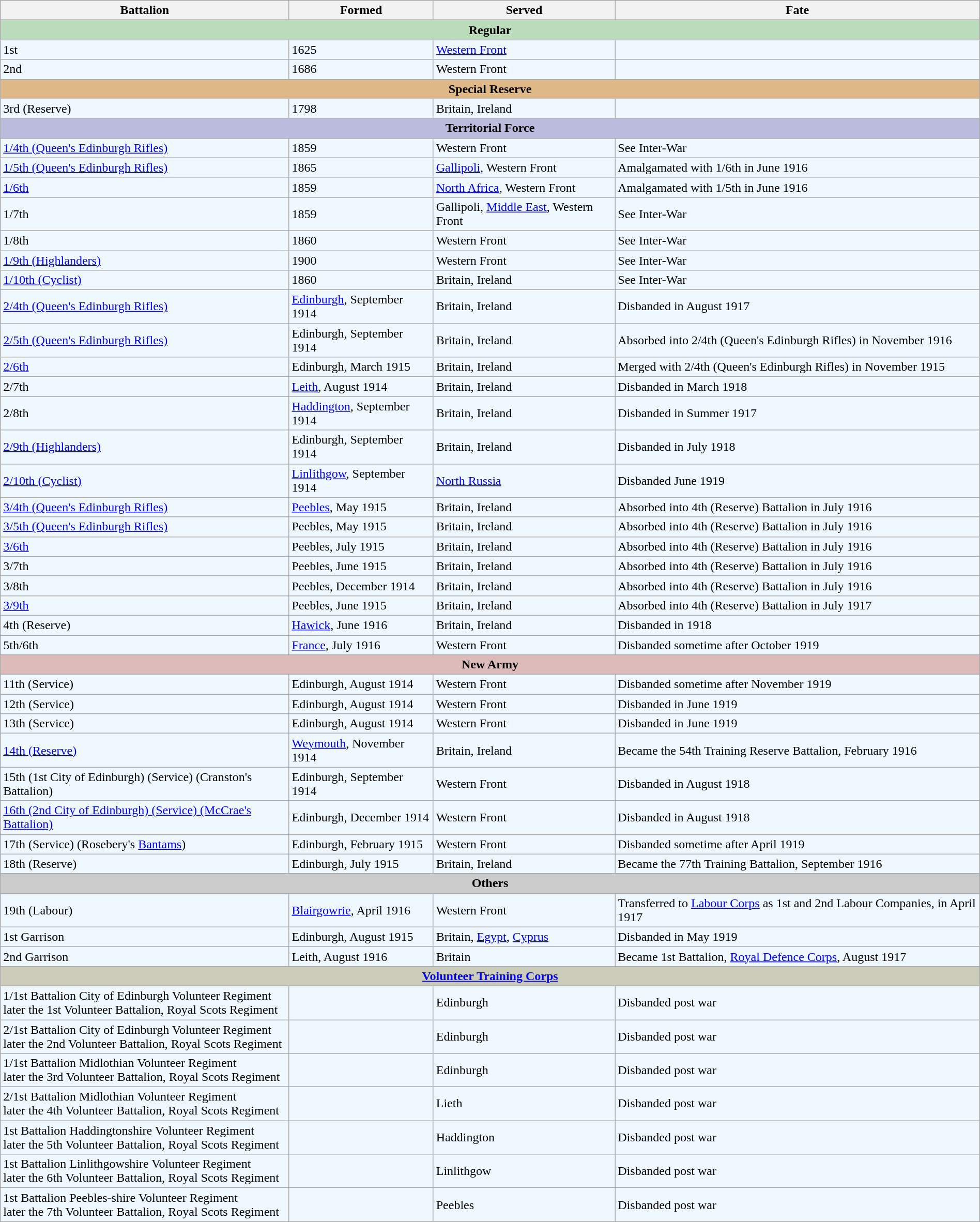<table class="wikitable" style="width:100%;">
<tr>
<th>Battalion</th>
<th>Formed</th>
<th>Served</th>
<th>Fate</th>
</tr>
<tr>
<th colspan="5" style="background:#bdb;">Regular</th>
</tr>
<tr style="background:#f0f8ff;">
<td>1st</td>
<td>1625</td>
<td><a href='#'>Western Front</a></td>
<td></td>
</tr>
<tr style="background:#f0f8ff;">
<td>2nd</td>
<td>1686</td>
<td>Western Front</td>
<td></td>
</tr>
<tr>
<th colspan="5" style="background:#deb887;">Special Reserve</th>
</tr>
<tr style="background:#f0f8ff;">
<td>3rd (Reserve)</td>
<td>1798</td>
<td>Britain, Ireland</td>
<td></td>
</tr>
<tr>
<th colspan="5" style="background:#bbd;">Territorial Force</th>
</tr>
<tr style="background:#f0f8ff;">
<td><a href='#'>1/4th (Queen's Edinburgh Rifles)</a></td>
<td>1859</td>
<td>Western Front</td>
<td>See Inter-War</td>
</tr>
<tr style="background:#f0f8ff;">
<td><a href='#'>1/5th (Queen's Edinburgh Rifles)</a></td>
<td>1865</td>
<td><a href='#'>Gallipoli</a>, Western Front</td>
<td>Amalgamated with 1/6th in June 1916</td>
</tr>
<tr style="background:#f0f8ff;">
<td><a href='#'>1/6th</a></td>
<td>1859</td>
<td><a href='#'>North Africa</a>, Western Front</td>
<td>Amalgamated with 1/5th in June 1916</td>
</tr>
<tr style="background:#f0f8ff;">
<td>1/7th</td>
<td>1859</td>
<td>Gallipoli, <a href='#'>Middle East</a>, Western Front</td>
<td>See Inter-War</td>
</tr>
<tr style="background:#f0f8ff;">
<td>1/8th</td>
<td>1860</td>
<td>Western Front</td>
<td>See Inter-War</td>
</tr>
<tr style="background:#f0f8ff;">
<td><a href='#'>1/9th (Highlanders)</a></td>
<td>1900</td>
<td>Western Front</td>
<td>See Inter-War</td>
</tr>
<tr style="background:#f0f8ff;">
<td><a href='#'>1/10th (Cyclist)</a></td>
<td>1860</td>
<td>Britain, Ireland</td>
<td>See Inter-War</td>
</tr>
<tr style="background:#f0f8ff;">
<td><a href='#'>2/4th (Queen's Edinburgh Rifles)</a></td>
<td><a href='#'>Edinburgh</a>, September 1914</td>
<td>Britain, Ireland</td>
<td>Disbanded in August 1917</td>
</tr>
<tr style="background:#f0f8ff;">
<td><a href='#'>2/5th (Queen's Edinburgh Rifles)</a></td>
<td>Edinburgh, September 1914</td>
<td>Britain, Ireland</td>
<td>Absorbed into 2/4th (Queen's Edinburgh Rifles) in November 1916</td>
</tr>
<tr style="background:#f0f8ff;">
<td><a href='#'>2/6th</a></td>
<td>Edinburgh, March 1915</td>
<td>Britain, Ireland</td>
<td>Merged with 2/4th (Queen's Edinburgh Rifles) in November 1915</td>
</tr>
<tr style="background:#f0f8ff;">
<td>2/7th</td>
<td><a href='#'>Leith</a>, August 1914</td>
<td>Britain, Ireland</td>
<td>Disbanded in March 1918</td>
</tr>
<tr style="background:#f0f8ff;">
<td>2/8th</td>
<td><a href='#'>Haddington</a>, September 1914</td>
<td>Britain, Ireland</td>
<td>Disbanded in Summer 1917</td>
</tr>
<tr style="background:#f0f8ff;">
<td><a href='#'>2/9th (Highlanders)</a></td>
<td>Edinburgh, September 1914</td>
<td>Britain, Ireland</td>
<td>Disbanded in July 1918</td>
</tr>
<tr style="background:#f0f8ff;">
<td><a href='#'>2/10th (Cyclist)</a></td>
<td><a href='#'>Linlithgow</a>, September 1914</td>
<td><a href='#'>North Russia</a></td>
<td>Disbanded June 1919</td>
</tr>
<tr style="background:#f0f8ff;">
<td><a href='#'>3/4th (Queen's Edinburgh Rifles)</a></td>
<td><a href='#'>Peebles</a>, May 1915</td>
<td>Britain, Ireland</td>
<td>Absorbed into 4th (Reserve) Battalion in July 1916</td>
</tr>
<tr style="background:#f0f8ff;">
<td><a href='#'>3/5th (Queen's Edinburgh Rifles)</a></td>
<td>Peebles, May 1915</td>
<td>Britain, Ireland</td>
<td>Absorbed into 4th (Reserve) Battalion in July 1916</td>
</tr>
<tr style="background:#f0f8ff;">
<td><a href='#'>3/6th</a></td>
<td>Peebles, July 1915</td>
<td>Britain, Ireland</td>
<td>Absorbed into 4th (Reserve) Battalion in July 1916</td>
</tr>
<tr style="background:#f0f8ff;">
<td>3/7th</td>
<td>Peebles, June 1915</td>
<td>Britain, Ireland</td>
<td>Absorbed into 4th (Reserve) Battalion in July 1916</td>
</tr>
<tr style="background:#f0f8ff;">
<td>3/8th</td>
<td>Peebles, December 1914</td>
<td>Britain, Ireland</td>
<td>Absorbed into 4th (Reserve) Battalion in July 1916</td>
</tr>
<tr style="background:#f0f8ff;">
<td><a href='#'>3/9th</a></td>
<td>Peebles, June 1915</td>
<td>Britain, Ireland</td>
<td>Absorbed into 4th (Reserve) Battalion in July 1917</td>
</tr>
<tr style="background:#f0f8ff;">
<td>4th (Reserve)</td>
<td><a href='#'>Hawick</a>, June 1916</td>
<td>Britain, Ireland</td>
<td>Disbanded in 1918</td>
</tr>
<tr style="background:#f0f8ff;">
<td>5th/6th</td>
<td><a href='#'>France</a>, July 1916</td>
<td>Western Front</td>
<td>Disbanded sometime after October 1919</td>
</tr>
<tr>
<th colspan="5" style="background:#dbb;">New Army</th>
</tr>
<tr style="background:#f0f8ff;">
<td>11th (Service)</td>
<td>Edinburgh, August 1914</td>
<td>Western Front</td>
<td>Disbanded sometime after November 1919</td>
</tr>
<tr style="background:#f0f8ff;">
<td>12th (Service)</td>
<td>Edinburgh, August 1914</td>
<td>Western Front</td>
<td>Disbanded in June 1919</td>
</tr>
<tr style="background:#f0f8ff;">
<td>13th (Service)</td>
<td>Edinburgh, August 1914</td>
<td>Western Front</td>
<td>Disbanded in June 1919</td>
</tr>
<tr style="background:#f0f8ff;">
<td><a href='#'>14th (Reserve)</a></td>
<td><a href='#'>Weymouth</a>, November 1914</td>
<td>Britain, Ireland</td>
<td>Became the 54th Training Reserve Battalion, February 1916</td>
</tr>
<tr style="background:#f0f8ff;">
<td>15th (1st City of Edinburgh) (Service) (Cranston's Battalion)</td>
<td>Edinburgh, September 1914</td>
<td>Western Front</td>
<td>Disbanded in August 1918</td>
</tr>
<tr style="background:#f0f8ff;">
<td><a href='#'>16th (2nd City of Edinburgh) (Service) (McCrae's Battalion)</a></td>
<td>Edinburgh, December 1914</td>
<td>Western Front</td>
<td>Disbanded in August 1918</td>
</tr>
<tr style="background:#f0f8ff;">
<td>17th (Service) (Rosebery's <a href='#'>Bantams</a>)</td>
<td>Edinburgh, February 1915</td>
<td>Western Front</td>
<td>Disbanded sometime after April 1919</td>
</tr>
<tr style="background:#f0f8ff;">
<td>18th (Reserve)</td>
<td>Edinburgh, July 1915</td>
<td>Britain, Ireland</td>
<td>Became the 77th Training Battalion, September 1916</td>
</tr>
<tr>
<th colspan="5" style="background:#ccc;">Others</th>
</tr>
<tr style="background:#f0f8ff;">
<td>19th (Labour)</td>
<td><a href='#'>Blairgowrie</a>, April 1916</td>
<td>Western Front</td>
<td>Transferred to <a href='#'>Labour Corps</a> as 1st and 2nd Labour Companies, in April 1917</td>
</tr>
<tr style="background:#f0f8ff;">
<td>1st Garrison</td>
<td>Edinburgh, August 1915</td>
<td>Britain, <a href='#'>Egypt</a>, <a href='#'>Cyprus</a></td>
<td>Disbanded in May 1919</td>
</tr>
<tr style="background:#f0f8ff;">
<td>2nd Garrison</td>
<td>Leith, August 1916</td>
<td>Britain</td>
<td>Became 1st Battalion, <a href='#'>Royal Defence Corps</a>, August 1917</td>
</tr>
<tr>
<th colspan="5" style="background:#ccb;"><a href='#'>Volunteer Training Corps</a></th>
</tr>
<tr style="background:#f0f8ff;">
<td>1/1st Battalion City of Edinburgh Volunteer Regiment<br>later the 1st Volunteer Battalion, Royal Scots Regiment</td>
<td></td>
<td>Edinburgh</td>
<td>Disbanded post war</td>
</tr>
<tr style="background:#f0f8ff;">
<td>2/1st Battalion City of Edinburgh Volunteer Regiment<br>later the 2nd Volunteer Battalion, Royal Scots Regiment</td>
<td></td>
<td>Edinburgh</td>
<td>Disbanded post war</td>
</tr>
<tr style="background:#f0f8ff;">
<td>1/1st Battalion Midlothian Volunteer Regiment<br>later the 3rd Volunteer Battalion, Royal Scots Regiment</td>
<td></td>
<td>Edinburgh</td>
<td>Disbanded post war</td>
</tr>
<tr style="background:#f0f8ff;">
<td>2/1st Battalion Midlothian  Volunteer Regiment<br>later the 4th Volunteer Battalion, Royal Scots Regiment</td>
<td></td>
<td>Lieth</td>
<td>Disbanded post war</td>
</tr>
<tr style="background:#f0f8ff;">
<td>1st Battalion Haddingtonshire Volunteer Regiment<br>later the 5th Volunteer Battalion, Royal Scots Regiment</td>
<td></td>
<td>Haddington</td>
<td>Disbanded post war</td>
</tr>
<tr style="background:#f0f8ff;">
<td>1st Battalion Linlithgowshire Volunteer Regiment<br>later the 6th Volunteer Battalion, Royal Scots Regiment</td>
<td></td>
<td>Linlithgow</td>
<td>Disbanded post war</td>
</tr>
<tr style="background:#f0f8ff;">
<td>1st Battalion Peebles-shire Volunteer Regiment<br>later the 7th Volunteer Battalion, Royal Scots Regiment</td>
<td></td>
<td>Peebles</td>
<td>Disbanded post war</td>
</tr>
</table>
